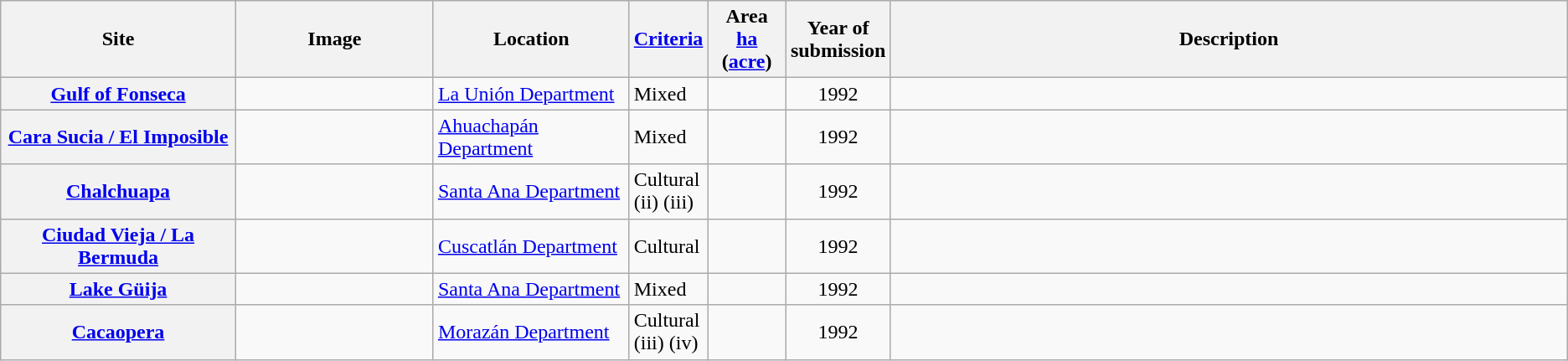<table class="wikitable sortable">
<tr>
<th scope="col" style="width:15%;">Site</th>
<th scope="col" class="unsortable" style="width:150px;">Image</th>
<th scope="col" style="width:12.5%;">Location</th>
<th scope="row" style="width:5%;"><a href='#'>Criteria</a></th>
<th scope="col" style="width:5%;">Area<br><a href='#'>ha</a> (<a href='#'>acre</a>)<br></th>
<th scope="col" style="width:5%;">Year of submission</th>
<th scope="col" class="unsortable">Description</th>
</tr>
<tr>
<th><a href='#'>Gulf of Fonseca</a></th>
<td></td>
<td><a href='#'>La Unión Department</a><br><small></small></td>
<td>Mixed</td>
<td></td>
<td align="center">1992</td>
<td></td>
</tr>
<tr>
<th><a href='#'>Cara Sucia / El Imposible</a></th>
<td></td>
<td><a href='#'>Ahuachapán Department</a><br><small></small></td>
<td>Mixed</td>
<td></td>
<td align="center">1992</td>
<td></td>
</tr>
<tr>
<th><a href='#'>Chalchuapa</a></th>
<td></td>
<td><a href='#'>Santa Ana Department</a><br><small></small></td>
<td>Cultural (ii) (iii)</td>
<td></td>
<td align="center">1992</td>
<td></td>
</tr>
<tr>
<th><a href='#'>Ciudad Vieja / La Bermuda</a></th>
<td></td>
<td><a href='#'>Cuscatlán Department</a><br><small></small></td>
<td>Cultural</td>
<td></td>
<td align="center">1992</td>
<td></td>
</tr>
<tr>
<th><a href='#'>Lake Güija</a></th>
<td></td>
<td><a href='#'>Santa Ana Department</a><br><small></small></td>
<td>Mixed</td>
<td></td>
<td align="center">1992</td>
<td></td>
</tr>
<tr>
<th><a href='#'>Cacaopera</a></th>
<td></td>
<td><a href='#'>Morazán Department</a><br><small></small></td>
<td>Cultural (iii) (iv)</td>
<td></td>
<td align="center">1992</td>
<td></td>
</tr>
</table>
